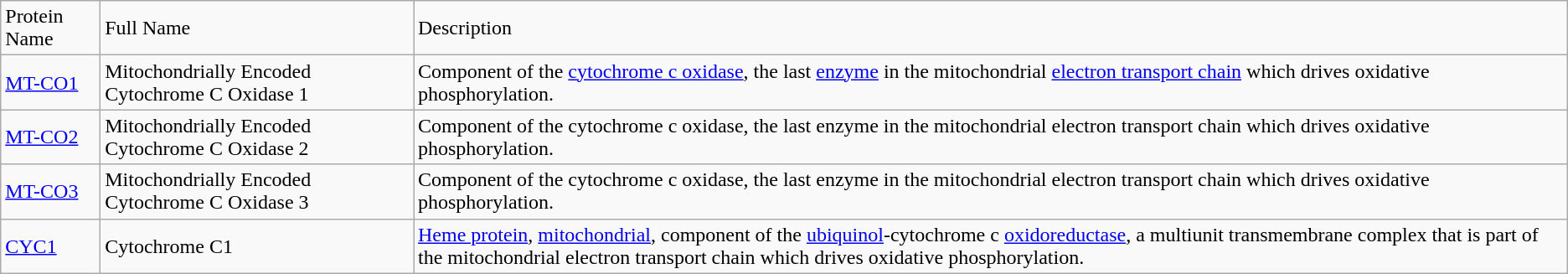<table class="wikitable">
<tr>
<td>Protein Name</td>
<td>Full Name</td>
<td>Description  </td>
</tr>
<tr>
<td><a href='#'>MT-CO1</a></td>
<td>Mitochondrially Encoded Cytochrome C Oxidase 1</td>
<td>Component of the <a href='#'>cytochrome c oxidase</a>, the last <a href='#'>enzyme</a> in the mitochondrial <a href='#'>electron transport chain</a> which drives oxidative phosphorylation.</td>
</tr>
<tr>
<td><a href='#'>MT-CO2</a></td>
<td>Mitochondrially Encoded Cytochrome C Oxidase 2</td>
<td>Component of the cytochrome c oxidase, the last enzyme in the mitochondrial electron transport chain which drives oxidative phosphorylation.</td>
</tr>
<tr>
<td><a href='#'>MT-CO3</a></td>
<td>Mitochondrially Encoded Cytochrome C Oxidase 3</td>
<td>Component of the cytochrome c oxidase, the last enzyme in the mitochondrial electron transport chain which drives oxidative phosphorylation.</td>
</tr>
<tr>
<td><a href='#'>CYC1</a></td>
<td>Cytochrome C1</td>
<td><a href='#'>Heme protein</a>, <a href='#'>mitochondrial</a>, component of the <a href='#'>ubiquinol</a>-cytochrome c <a href='#'>oxidoreductase</a>, a multiunit transmembrane complex that is part of the mitochondrial electron transport chain which drives oxidative phosphorylation.</td>
</tr>
</table>
